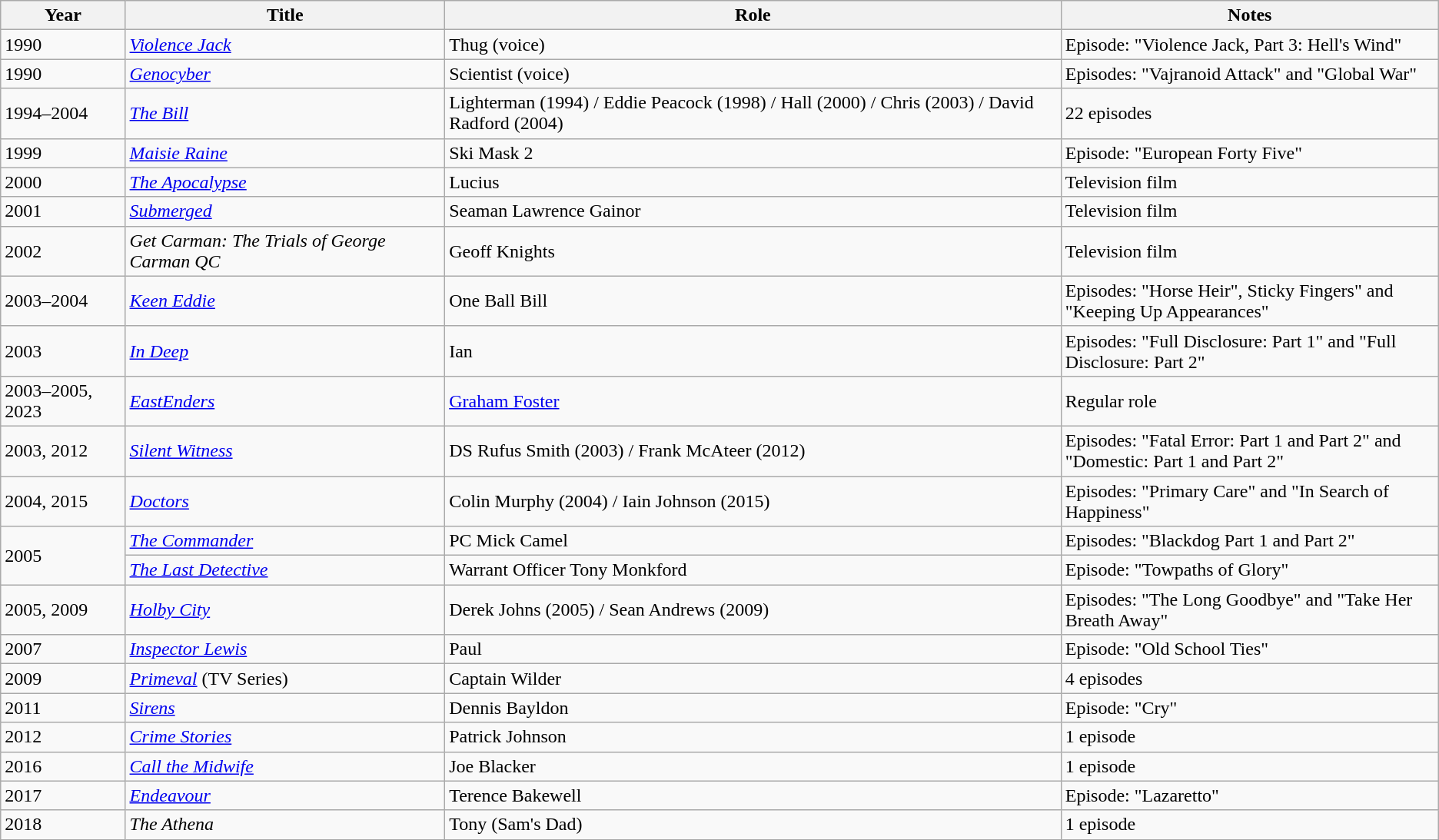<table class="wikitable sortable">
<tr>
<th>Year</th>
<th>Title</th>
<th>Role</th>
<th class="unsortable" style="width:20em;">Notes</th>
</tr>
<tr>
<td>1990</td>
<td><em><a href='#'>Violence Jack</a></em></td>
<td>Thug (voice)</td>
<td>Episode: "Violence Jack, Part 3: Hell's Wind"</td>
</tr>
<tr>
<td>1990</td>
<td><em><a href='#'>Genocyber</a></em></td>
<td>Scientist (voice)</td>
<td>Episodes: "Vajranoid Attack" and "Global War"</td>
</tr>
<tr>
<td>1994–2004</td>
<td><em><a href='#'>The Bill</a></em></td>
<td>Lighterman (1994) / Eddie Peacock (1998) / Hall (2000) / Chris (2003) / David Radford (2004)</td>
<td>22 episodes</td>
</tr>
<tr>
<td>1999</td>
<td><em><a href='#'>Maisie Raine</a></em></td>
<td>Ski Mask 2</td>
<td>Episode: "European Forty Five"</td>
</tr>
<tr>
<td>2000</td>
<td><em><a href='#'>The Apocalypse</a></em></td>
<td>Lucius</td>
<td>Television film</td>
</tr>
<tr>
<td>2001</td>
<td><em><a href='#'>Submerged</a></em></td>
<td>Seaman Lawrence Gainor</td>
<td>Television film</td>
</tr>
<tr>
<td>2002</td>
<td><em>Get Carman: The Trials of George Carman QC</em></td>
<td>Geoff Knights</td>
<td>Television film</td>
</tr>
<tr>
<td>2003–2004</td>
<td><em><a href='#'>Keen Eddie</a></em></td>
<td>One Ball Bill</td>
<td>Episodes: "Horse Heir", Sticky Fingers" and "Keeping Up Appearances"</td>
</tr>
<tr>
<td>2003</td>
<td><em><a href='#'>In Deep</a></em></td>
<td>Ian</td>
<td>Episodes: "Full Disclosure: Part 1" and "Full Disclosure: Part 2"</td>
</tr>
<tr>
<td>2003–2005, 2023</td>
<td><em><a href='#'>EastEnders</a></em></td>
<td><a href='#'>Graham Foster</a></td>
<td>Regular role</td>
</tr>
<tr>
<td>2003, 2012</td>
<td><em><a href='#'>Silent Witness</a></em></td>
<td>DS Rufus Smith (2003) / Frank McAteer (2012)</td>
<td>Episodes: "Fatal Error: Part 1 and Part 2" and "Domestic: Part 1 and Part 2"</td>
</tr>
<tr>
<td>2004, 2015</td>
<td><em><a href='#'>Doctors</a></em></td>
<td>Colin Murphy (2004) / Iain Johnson (2015)</td>
<td>Episodes: "Primary Care" and "In Search of Happiness"</td>
</tr>
<tr>
<td rowspan="2">2005</td>
<td><em><a href='#'>The Commander</a></em></td>
<td>PC Mick Camel</td>
<td>Episodes: "Blackdog Part 1 and Part 2"</td>
</tr>
<tr>
<td><em><a href='#'>The Last Detective</a></em></td>
<td>Warrant Officer Tony Monkford</td>
<td>Episode: "Towpaths of Glory"</td>
</tr>
<tr>
<td>2005, 2009</td>
<td><em><a href='#'>Holby City</a></em></td>
<td>Derek Johns (2005) / Sean Andrews (2009)</td>
<td>Episodes: "The Long Goodbye" and "Take Her Breath Away"</td>
</tr>
<tr>
<td>2007</td>
<td><em><a href='#'>Inspector Lewis</a></em></td>
<td>Paul</td>
<td>Episode: "Old School Ties"</td>
</tr>
<tr>
<td>2009</td>
<td><em><a href='#'>Primeval</a></em> (TV Series)</td>
<td>Captain Wilder</td>
<td>4 episodes</td>
</tr>
<tr>
<td>2011</td>
<td><em><a href='#'>Sirens</a></em></td>
<td>Dennis Bayldon</td>
<td>Episode: "Cry"</td>
</tr>
<tr>
<td>2012</td>
<td><em><a href='#'>Crime Stories</a></em></td>
<td>Patrick Johnson</td>
<td>1 episode</td>
</tr>
<tr>
<td>2016</td>
<td><em><a href='#'>Call the Midwife</a></em></td>
<td>Joe Blacker</td>
<td>1 episode</td>
</tr>
<tr>
<td>2017</td>
<td><em><a href='#'>Endeavour</a></em></td>
<td>Terence Bakewell</td>
<td>Episode: "Lazaretto"</td>
</tr>
<tr>
<td>2018</td>
<td><em>The Athena</em></td>
<td>Tony (Sam's Dad)</td>
<td>1 episode</td>
</tr>
</table>
